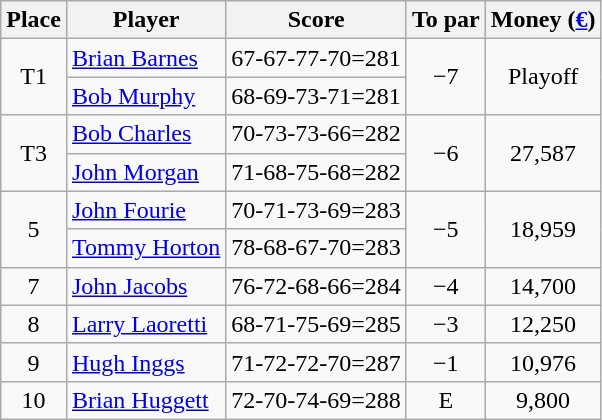<table class="wikitable">
<tr>
<th>Place</th>
<th>Player</th>
<th>Score</th>
<th>To par</th>
<th>Money (<a href='#'>€</a>)</th>
</tr>
<tr>
<td rowspan=2 align=center>T1</td>
<td> <a href='#'>Brian Barnes</a></td>
<td>67-67-77-70=281</td>
<td rowspan=2 align=center>−7</td>
<td rowspan=2 align=center>Playoff</td>
</tr>
<tr>
<td> <a href='#'>Bob Murphy</a></td>
<td>68-69-73-71=281</td>
</tr>
<tr>
<td rowspan=2 align=center>T3</td>
<td> <a href='#'>Bob Charles</a></td>
<td>70-73-73-66=282</td>
<td rowspan=2 align=center>−6</td>
<td rowspan=2 align=center>27,587</td>
</tr>
<tr>
<td> <a href='#'>John Morgan</a></td>
<td>71-68-75-68=282</td>
</tr>
<tr>
<td rowspan=2 align=center>5</td>
<td> <a href='#'>John Fourie</a></td>
<td>70-71-73-69=283</td>
<td rowspan=2 align=center>−5</td>
<td rowspan=2 align=center>18,959</td>
</tr>
<tr>
<td> <a href='#'>Tommy Horton</a></td>
<td>78-68-67-70=283</td>
</tr>
<tr>
<td align=center>7</td>
<td> <a href='#'>John Jacobs</a></td>
<td>76-72-68-66=284</td>
<td align=center>−4</td>
<td align=center>14,700</td>
</tr>
<tr>
<td align=center>8</td>
<td> <a href='#'>Larry Laoretti</a></td>
<td>68-71-75-69=285</td>
<td align=center>−3</td>
<td align=center>12,250</td>
</tr>
<tr>
<td align=center>9</td>
<td> <a href='#'>Hugh Inggs</a></td>
<td>71-72-72-70=287</td>
<td align=center>−1</td>
<td align=center>10,976</td>
</tr>
<tr>
<td align=center>10</td>
<td> <a href='#'>Brian Huggett</a></td>
<td>72-70-74-69=288</td>
<td align=center>E</td>
<td align=center>9,800</td>
</tr>
</table>
